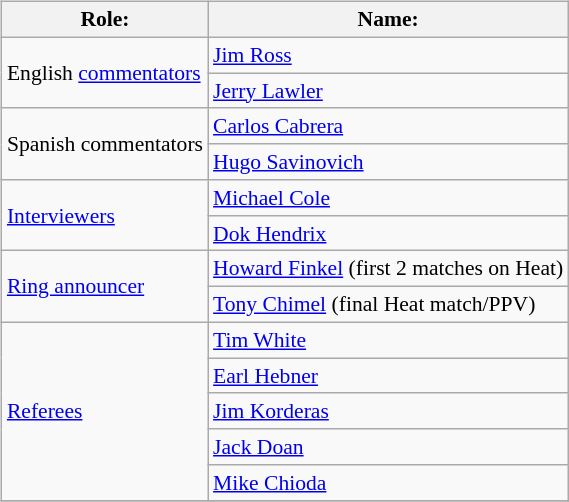<table class=wikitable style="font-size:90%; margin: 0.5em 0 0.5em 1em; float: right; clear: right;">
<tr>
<th>Role:</th>
<th>Name:</th>
</tr>
<tr>
<td rowspan="2">English <a href='#'>commentators</a></td>
<td><a href='#'>Jim Ross</a></td>
</tr>
<tr>
<td><a href='#'>Jerry Lawler</a></td>
</tr>
<tr>
<td rowspan="2">Spanish commentators</td>
<td><a href='#'>Carlos Cabrera</a></td>
</tr>
<tr>
<td><a href='#'>Hugo Savinovich</a></td>
</tr>
<tr>
<td rowspan="2"><a href='#'>Interviewers</a></td>
<td><a href='#'>Michael Cole</a></td>
</tr>
<tr>
<td><a href='#'>Dok Hendrix</a></td>
</tr>
<tr>
<td rowspan="2"><a href='#'>Ring announcer</a></td>
<td><a href='#'>Howard Finkel</a> (first 2 matches on Heat)</td>
</tr>
<tr>
<td><a href='#'>Tony Chimel</a> (final Heat match/PPV)</td>
</tr>
<tr>
<td rowspan="5"><a href='#'>Referees</a></td>
<td><a href='#'>Tim White</a></td>
</tr>
<tr>
<td><a href='#'>Earl Hebner</a></td>
</tr>
<tr>
<td><a href='#'>Jim Korderas</a></td>
</tr>
<tr>
<td><a href='#'>Jack Doan</a></td>
</tr>
<tr>
<td><a href='#'>Mike Chioda</a></td>
</tr>
<tr>
</tr>
</table>
